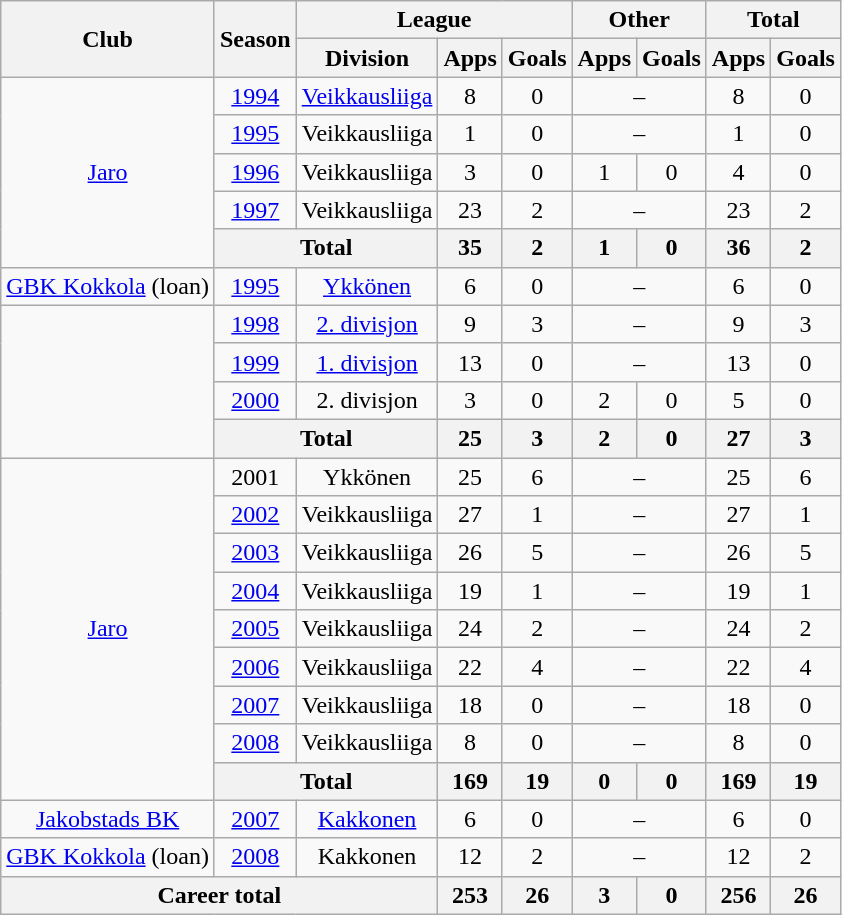<table class="wikitable" style="text-align:center">
<tr>
<th rowspan="2">Club</th>
<th rowspan="2">Season</th>
<th colspan="3">League</th>
<th colspan="2">Other</th>
<th colspan="2">Total</th>
</tr>
<tr>
<th>Division</th>
<th>Apps</th>
<th>Goals</th>
<th>Apps</th>
<th>Goals</th>
<th>Apps</th>
<th>Goals</th>
</tr>
<tr>
<td rowspan=5><a href='#'>Jaro</a></td>
<td><a href='#'>1994</a></td>
<td><a href='#'>Veikkausliiga</a></td>
<td>8</td>
<td>0</td>
<td colspan=2>–</td>
<td>8</td>
<td>0</td>
</tr>
<tr>
<td><a href='#'>1995</a></td>
<td>Veikkausliiga</td>
<td>1</td>
<td>0</td>
<td colspan=2>–</td>
<td>1</td>
<td>0</td>
</tr>
<tr>
<td><a href='#'>1996</a></td>
<td>Veikkausliiga</td>
<td>3</td>
<td>0</td>
<td>1</td>
<td>0</td>
<td>4</td>
<td>0</td>
</tr>
<tr>
<td><a href='#'>1997</a></td>
<td>Veikkausliiga</td>
<td>23</td>
<td>2</td>
<td colspan=2>–</td>
<td>23</td>
<td>2</td>
</tr>
<tr>
<th colspan=2>Total</th>
<th>35</th>
<th>2</th>
<th>1</th>
<th>0</th>
<th>36</th>
<th>2</th>
</tr>
<tr>
<td><a href='#'>GBK Kokkola</a> (loan)</td>
<td><a href='#'>1995</a></td>
<td><a href='#'>Ykkönen</a></td>
<td>6</td>
<td>0</td>
<td colspan=2>–</td>
<td>6</td>
<td>0</td>
</tr>
<tr>
<td rowspan=4></td>
<td><a href='#'>1998</a></td>
<td><a href='#'>2. divisjon</a></td>
<td>9</td>
<td>3</td>
<td colspan=2>–</td>
<td>9</td>
<td>3</td>
</tr>
<tr>
<td><a href='#'>1999</a></td>
<td><a href='#'>1. divisjon</a></td>
<td>13</td>
<td>0</td>
<td colspan=2>–</td>
<td>13</td>
<td>0</td>
</tr>
<tr>
<td><a href='#'>2000</a></td>
<td>2. divisjon</td>
<td>3</td>
<td>0</td>
<td>2</td>
<td>0</td>
<td>5</td>
<td>0</td>
</tr>
<tr>
<th colspan=2>Total</th>
<th>25</th>
<th>3</th>
<th>2</th>
<th>0</th>
<th>27</th>
<th>3</th>
</tr>
<tr>
<td rowspan=9><a href='#'>Jaro</a></td>
<td>2001</td>
<td>Ykkönen</td>
<td>25</td>
<td>6</td>
<td colspan=2>–</td>
<td>25</td>
<td>6</td>
</tr>
<tr>
<td><a href='#'>2002</a></td>
<td>Veikkausliiga</td>
<td>27</td>
<td>1</td>
<td colspan=2>–</td>
<td>27</td>
<td>1</td>
</tr>
<tr>
<td><a href='#'>2003</a></td>
<td>Veikkausliiga</td>
<td>26</td>
<td>5</td>
<td colspan=2>–</td>
<td>26</td>
<td>5</td>
</tr>
<tr>
<td><a href='#'>2004</a></td>
<td>Veikkausliiga</td>
<td>19</td>
<td>1</td>
<td colspan=2>–</td>
<td>19</td>
<td>1</td>
</tr>
<tr>
<td><a href='#'>2005</a></td>
<td>Veikkausliiga</td>
<td>24</td>
<td>2</td>
<td colspan=2>–</td>
<td>24</td>
<td>2</td>
</tr>
<tr>
<td><a href='#'>2006</a></td>
<td>Veikkausliiga</td>
<td>22</td>
<td>4</td>
<td colspan=2>–</td>
<td>22</td>
<td>4</td>
</tr>
<tr>
<td><a href='#'>2007</a></td>
<td>Veikkausliiga</td>
<td>18</td>
<td>0</td>
<td colspan=2>–</td>
<td>18</td>
<td>0</td>
</tr>
<tr>
<td><a href='#'>2008</a></td>
<td>Veikkausliiga</td>
<td>8</td>
<td>0</td>
<td colspan=2>–</td>
<td>8</td>
<td>0</td>
</tr>
<tr>
<th colspan=2>Total</th>
<th>169</th>
<th>19</th>
<th>0</th>
<th>0</th>
<th>169</th>
<th>19</th>
</tr>
<tr>
<td><a href='#'>Jakobstads BK</a></td>
<td><a href='#'>2007</a></td>
<td><a href='#'>Kakkonen</a></td>
<td>6</td>
<td>0</td>
<td colspan=2>–</td>
<td>6</td>
<td>0</td>
</tr>
<tr>
<td><a href='#'>GBK Kokkola</a> (loan)</td>
<td><a href='#'>2008</a></td>
<td>Kakkonen</td>
<td>12</td>
<td>2</td>
<td colspan=2>–</td>
<td>12</td>
<td>2</td>
</tr>
<tr>
<th colspan="3">Career total</th>
<th>253</th>
<th>26</th>
<th>3</th>
<th>0</th>
<th>256</th>
<th>26</th>
</tr>
</table>
